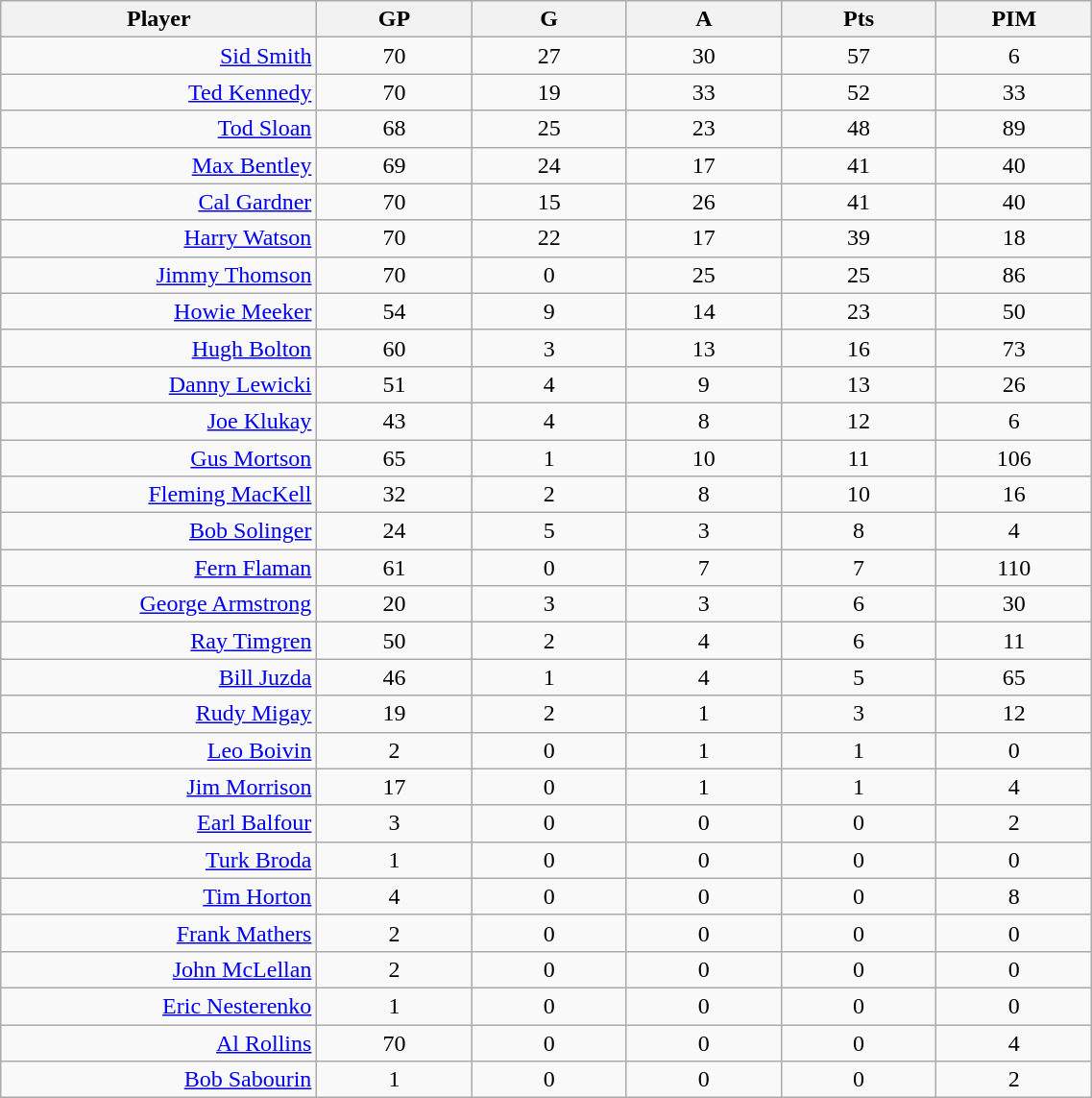<table class="wikitable sortable" width="60%">
<tr ALIGN="center">
<th bgcolor="#DDDDFF" width="10%">Player</th>
<th bgcolor="#DDDDFF" width="5%">GP</th>
<th bgcolor="#DDDDFF" width="5%">G</th>
<th bgcolor="#DDDDFF" width="5%">A</th>
<th bgcolor="#DDDDFF" width="5%">Pts</th>
<th bgcolor="#DDDDFF" width="5%">PIM</th>
</tr>
<tr align="center">
<td align="right"><a href='#'>Sid Smith</a></td>
<td>70</td>
<td>27</td>
<td>30</td>
<td>57</td>
<td>6</td>
</tr>
<tr align="center">
<td align="right"><a href='#'>Ted Kennedy</a></td>
<td>70</td>
<td>19</td>
<td>33</td>
<td>52</td>
<td>33</td>
</tr>
<tr align="center">
<td align="right"><a href='#'>Tod Sloan</a></td>
<td>68</td>
<td>25</td>
<td>23</td>
<td>48</td>
<td>89</td>
</tr>
<tr align="center">
<td align="right"><a href='#'>Max Bentley</a></td>
<td>69</td>
<td>24</td>
<td>17</td>
<td>41</td>
<td>40</td>
</tr>
<tr align="center">
<td align="right"><a href='#'>Cal Gardner</a></td>
<td>70</td>
<td>15</td>
<td>26</td>
<td>41</td>
<td>40</td>
</tr>
<tr align="center">
<td align="right"><a href='#'>Harry Watson</a></td>
<td>70</td>
<td>22</td>
<td>17</td>
<td>39</td>
<td>18</td>
</tr>
<tr align="center">
<td align="right"><a href='#'>Jimmy Thomson</a></td>
<td>70</td>
<td>0</td>
<td>25</td>
<td>25</td>
<td>86</td>
</tr>
<tr align="center">
<td align="right"><a href='#'>Howie Meeker</a></td>
<td>54</td>
<td>9</td>
<td>14</td>
<td>23</td>
<td>50</td>
</tr>
<tr align="center">
<td align="right"><a href='#'>Hugh Bolton</a></td>
<td>60</td>
<td>3</td>
<td>13</td>
<td>16</td>
<td>73</td>
</tr>
<tr align="center">
<td align="right"><a href='#'>Danny Lewicki</a></td>
<td>51</td>
<td>4</td>
<td>9</td>
<td>13</td>
<td>26</td>
</tr>
<tr align="center">
<td align="right"><a href='#'>Joe Klukay</a></td>
<td>43</td>
<td>4</td>
<td>8</td>
<td>12</td>
<td>6</td>
</tr>
<tr align="center">
<td align="right"><a href='#'>Gus Mortson</a></td>
<td>65</td>
<td>1</td>
<td>10</td>
<td>11</td>
<td>106</td>
</tr>
<tr align="center">
<td align="right"><a href='#'>Fleming MacKell</a></td>
<td>32</td>
<td>2</td>
<td>8</td>
<td>10</td>
<td>16</td>
</tr>
<tr align="center">
<td align="right"><a href='#'>Bob Solinger</a></td>
<td>24</td>
<td>5</td>
<td>3</td>
<td>8</td>
<td>4</td>
</tr>
<tr align="center">
<td align="right"><a href='#'>Fern Flaman</a></td>
<td>61</td>
<td>0</td>
<td>7</td>
<td>7</td>
<td>110</td>
</tr>
<tr align="center">
<td align="right"><a href='#'>George Armstrong</a></td>
<td>20</td>
<td>3</td>
<td>3</td>
<td>6</td>
<td>30</td>
</tr>
<tr align="center">
<td align="right"><a href='#'>Ray Timgren</a></td>
<td>50</td>
<td>2</td>
<td>4</td>
<td>6</td>
<td>11</td>
</tr>
<tr align="center">
<td align="right"><a href='#'>Bill Juzda</a></td>
<td>46</td>
<td>1</td>
<td>4</td>
<td>5</td>
<td>65</td>
</tr>
<tr align="center">
<td align="right"><a href='#'>Rudy Migay</a></td>
<td>19</td>
<td>2</td>
<td>1</td>
<td>3</td>
<td>12</td>
</tr>
<tr align="center">
<td align="right"><a href='#'>Leo Boivin</a></td>
<td>2</td>
<td>0</td>
<td>1</td>
<td>1</td>
<td>0</td>
</tr>
<tr align="center">
<td align="right"><a href='#'>Jim Morrison</a></td>
<td>17</td>
<td>0</td>
<td>1</td>
<td>1</td>
<td>4</td>
</tr>
<tr align="center">
<td align="right"><a href='#'>Earl Balfour</a></td>
<td>3</td>
<td>0</td>
<td>0</td>
<td>0</td>
<td>2</td>
</tr>
<tr align="center">
<td align="right"><a href='#'>Turk Broda</a></td>
<td>1</td>
<td>0</td>
<td>0</td>
<td>0</td>
<td>0</td>
</tr>
<tr align="center">
<td align="right"><a href='#'>Tim Horton</a></td>
<td>4</td>
<td>0</td>
<td>0</td>
<td>0</td>
<td>8</td>
</tr>
<tr align="center">
<td align="right"><a href='#'>Frank Mathers</a></td>
<td>2</td>
<td>0</td>
<td>0</td>
<td>0</td>
<td>0</td>
</tr>
<tr align="center">
<td align="right"><a href='#'>John McLellan</a></td>
<td>2</td>
<td>0</td>
<td>0</td>
<td>0</td>
<td>0</td>
</tr>
<tr align="center">
<td align="right"><a href='#'>Eric Nesterenko</a></td>
<td>1</td>
<td>0</td>
<td>0</td>
<td>0</td>
<td>0</td>
</tr>
<tr align="center">
<td align="right"><a href='#'>Al Rollins</a></td>
<td>70</td>
<td>0</td>
<td>0</td>
<td>0</td>
<td>4</td>
</tr>
<tr align="center">
<td align="right"><a href='#'>Bob Sabourin</a></td>
<td>1</td>
<td>0</td>
<td>0</td>
<td>0</td>
<td>2</td>
</tr>
</table>
